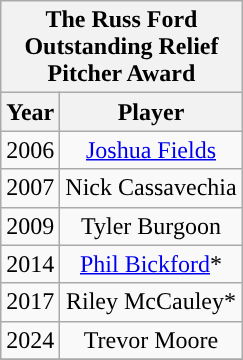<table class="wikitable" style="display: inline-table; margin-right: 20px; text-align:center">
<tr>
<th scope="col" colspan="2" style="width: 145px;">The Russ Ford Outstanding Relief Pitcher Award</th>
</tr>
<tr>
<th scope="col">Year</th>
<th scope="col">Player</th>
</tr>
<tr>
<td>2006</td>
<td><a href='#'>Joshua Fields</a></td>
</tr>
<tr>
<td>2007</td>
<td>Nick Cassavechia</td>
</tr>
<tr>
<td>2009</td>
<td>Tyler Burgoon</td>
</tr>
<tr>
<td>2014</td>
<td><a href='#'>Phil Bickford</a>*</td>
</tr>
<tr>
<td>2017</td>
<td>Riley McCauley*</td>
</tr>
<tr>
<td>2024</td>
<td>Trevor Moore</td>
</tr>
<tr>
</tr>
</table>
